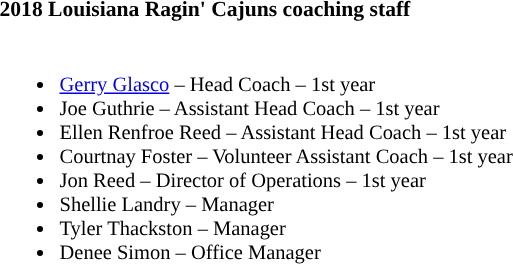<table class="toccolours" style="text-align: left; font-size:90%;">
<tr>
<th colspan="9">2018 Louisiana Ragin' Cajuns coaching staff</th>
</tr>
<tr>
<td style="font-size:95%; vertical-align:top;"><br><ul><li><a href='#'>Gerry Glasco</a> – Head Coach – 1st year</li><li>Joe Guthrie – Assistant Head Coach – 1st year</li><li>Ellen Renfroe Reed – Assistant Head Coach – 1st year</li><li>Courtnay Foster – Volunteer Assistant Coach – 1st year</li><li>Jon Reed – Director of Operations – 1st year</li><li>Shellie Landry – Manager</li><li>Tyler Thackston – Manager</li><li>Denee Simon – Office Manager</li></ul></td>
</tr>
</table>
